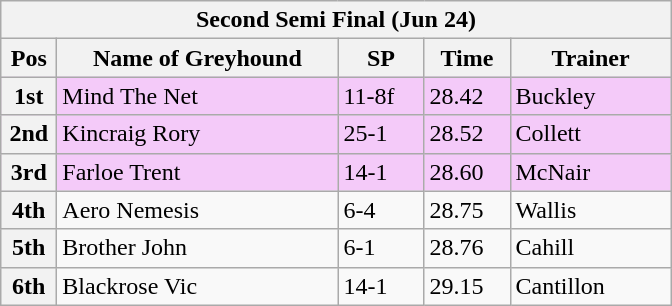<table class="wikitable">
<tr>
<th colspan="6">Second Semi Final (Jun 24)</th>
</tr>
<tr>
<th width=30>Pos</th>
<th width=180>Name of Greyhound</th>
<th width=50>SP</th>
<th width=50>Time</th>
<th width=100>Trainer</th>
</tr>
<tr style="background: #f4caf9;">
<th>1st</th>
<td>Mind The Net</td>
<td>11-8f</td>
<td>28.42</td>
<td>Buckley</td>
</tr>
<tr style="background: #f4caf9;">
<th>2nd</th>
<td>Kincraig Rory</td>
<td>25-1</td>
<td>28.52</td>
<td>Collett</td>
</tr>
<tr style="background: #f4caf9;">
<th>3rd</th>
<td>Farloe Trent</td>
<td>14-1</td>
<td>28.60</td>
<td>McNair</td>
</tr>
<tr>
<th>4th</th>
<td>Aero Nemesis</td>
<td>6-4</td>
<td>28.75</td>
<td>Wallis</td>
</tr>
<tr>
<th>5th</th>
<td>Brother John</td>
<td>6-1</td>
<td>28.76</td>
<td>Cahill</td>
</tr>
<tr>
<th>6th</th>
<td>Blackrose Vic</td>
<td>14-1</td>
<td>29.15</td>
<td>Cantillon</td>
</tr>
</table>
